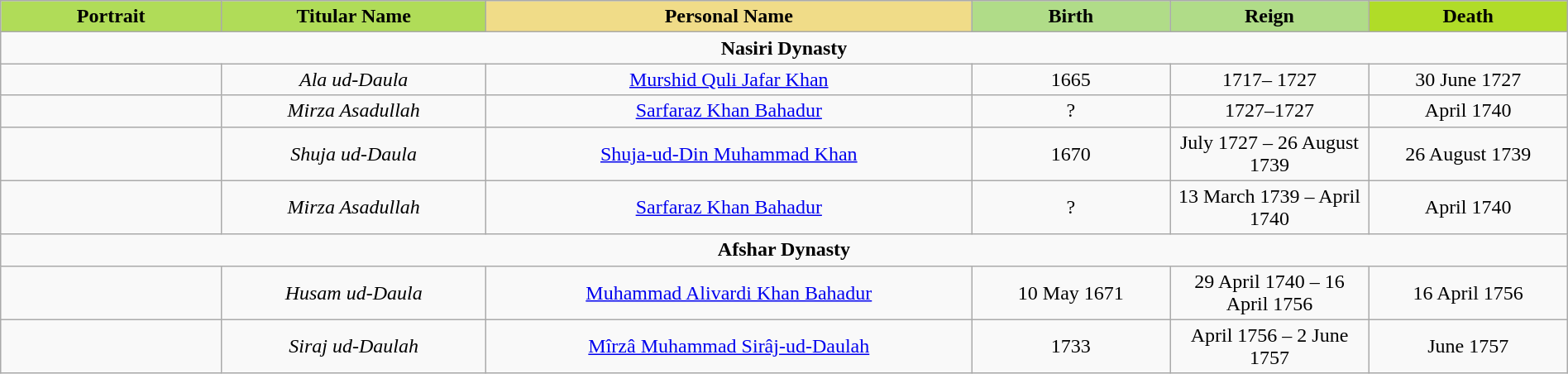<table style="width:100%;" class="wikitable">
<tr>
<th style="background:#b0dc58; width:10%;">Portrait</th>
<th style="background:#b0dc58; width:12%;">Titular Name</th>
<th style="background:#f0dc88; width:22%;">Personal Name</th>
<th style="background:#b0dc88; width:9%;">Birth</th>
<th style="background:#b0dc88; width:9%;">Reign</th>
<th style="background:#b0dc28; width:9%;">Death</th>
</tr>
<tr>
<td colspan="6" style="text-align:center;"><strong>Nasiri Dynasty</strong></td>
</tr>
<tr>
<td style="text-align:center;"></td>
<td style="text-align:center;"><em>Ala ud-Daula</em></td>
<td style="text-align:center;"><a href='#'>Murshid Quli Jafar Khan</a></td>
<td style="text-align:center;">1665</td>
<td style="text-align:center;">1717– 1727</td>
<td style="text-align:center;">30 June 1727</td>
</tr>
<tr>
<td style="text-align:center;"></td>
<td style="text-align:center;"><em> Mirza Asadullah</em></td>
<td style="text-align:center;"><a href='#'>Sarfaraz Khan Bahadur</a></td>
<td style="text-align:center;">?</td>
<td style="text-align:center;">1727–1727</td>
<td style="text-align:center;">April 1740</td>
</tr>
<tr>
<td style="text-align:center;"></td>
<td style="text-align:center;"><em>Shuja ud-Daula</em></td>
<td style="text-align:center;"><a href='#'>Shuja-ud-Din Muhammad Khan</a></td>
<td style="text-align:center;">1670</td>
<td style="text-align:center;">July 1727 – 26 August 1739</td>
<td style="text-align:center;">26 August 1739</td>
</tr>
<tr>
<td style="text-align:center;"></td>
<td style="text-align:center;"><em> Mirza Asadullah</em></td>
<td style="text-align:center;"><a href='#'>Sarfaraz Khan Bahadur</a></td>
<td style="text-align:center;">?</td>
<td style="text-align:center;">13 March 1739 – April 1740</td>
<td style="text-align:center;">April 1740</td>
</tr>
<tr>
<td colspan="6" style="text-align:center;"><strong>Afshar Dynasty</strong></td>
</tr>
<tr>
<td style="text-align:center;"></td>
<td style="text-align:center;"><em>Husam ud-Daula</em></td>
<td style="text-align:center;"><a href='#'>Muhammad Alivardi Khan Bahadur</a></td>
<td style="text-align:center;">10 May 1671</td>
<td style="text-align:center;">29 April 1740 – 16 April 1756</td>
<td style="text-align:center;">16 April 1756</td>
</tr>
<tr>
<td style="text-align:center;"></td>
<td style="text-align:center;"><em>Siraj ud-Daulah</em></td>
<td style="text-align:center;"><a href='#'>Mîrzâ Muhammad Sirâj-ud-Daulah</a></td>
<td style="text-align:center;">1733</td>
<td style="text-align:center;">April 1756 – 2 June 1757</td>
<td style="text-align:center;">June 1757</td>
</tr>
</table>
